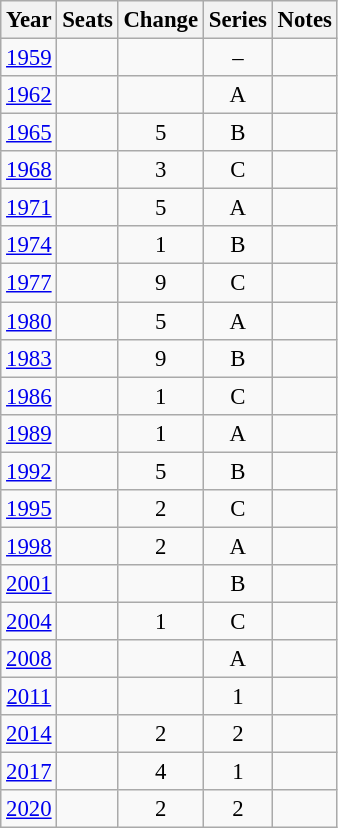<table class="wikitable" style="font-size:95%;text-align:center;">
<tr>
<th>Year</th>
<th>Seats</th>
<th>Change</th>
<th>Series</th>
<th>Notes</th>
</tr>
<tr>
<td><a href='#'>1959</a></td>
<td></td>
<td></td>
<td>–</td>
<td></td>
</tr>
<tr>
<td><a href='#'>1962</a></td>
<td></td>
<td></td>
<td>A</td>
<td></td>
</tr>
<tr>
<td><a href='#'>1965</a></td>
<td></td>
<td>5</td>
<td>B</td>
<td></td>
</tr>
<tr>
<td><a href='#'>1968</a></td>
<td></td>
<td>3</td>
<td>C</td>
<td></td>
</tr>
<tr>
<td><a href='#'>1971</a></td>
<td></td>
<td>5</td>
<td>A</td>
<td></td>
</tr>
<tr>
<td><a href='#'>1974</a></td>
<td></td>
<td>1</td>
<td>B</td>
<td></td>
</tr>
<tr>
<td><a href='#'>1977</a></td>
<td></td>
<td>9</td>
<td>C</td>
<td></td>
</tr>
<tr>
<td><a href='#'>1980</a></td>
<td></td>
<td>5</td>
<td>A</td>
<td></td>
</tr>
<tr>
<td><a href='#'>1983</a></td>
<td></td>
<td>9</td>
<td>B</td>
<td></td>
</tr>
<tr>
<td><a href='#'>1986</a></td>
<td></td>
<td>1</td>
<td>C</td>
<td></td>
</tr>
<tr>
<td><a href='#'>1989</a></td>
<td></td>
<td>1</td>
<td>A</td>
<td></td>
</tr>
<tr>
<td><a href='#'>1992</a></td>
<td></td>
<td>5</td>
<td>B</td>
<td></td>
</tr>
<tr>
<td><a href='#'>1995</a></td>
<td></td>
<td>2</td>
<td>C</td>
<td></td>
</tr>
<tr>
<td><a href='#'>1998</a></td>
<td></td>
<td>2</td>
<td>A</td>
<td></td>
</tr>
<tr>
<td><a href='#'>2001</a></td>
<td></td>
<td></td>
<td>B</td>
<td></td>
</tr>
<tr>
<td><a href='#'>2004</a></td>
<td></td>
<td>1</td>
<td>C</td>
<td></td>
</tr>
<tr>
<td><a href='#'>2008</a></td>
<td></td>
<td></td>
<td>A</td>
<td></td>
</tr>
<tr>
<td><a href='#'>2011</a></td>
<td></td>
<td></td>
<td>1</td>
<td></td>
</tr>
<tr>
<td><a href='#'>2014</a></td>
<td></td>
<td>2</td>
<td>2</td>
<td></td>
</tr>
<tr>
<td><a href='#'>2017</a></td>
<td></td>
<td>4</td>
<td>1</td>
<td></td>
</tr>
<tr>
<td><a href='#'>2020</a></td>
<td></td>
<td>2</td>
<td>2</td>
<td></td>
</tr>
</table>
